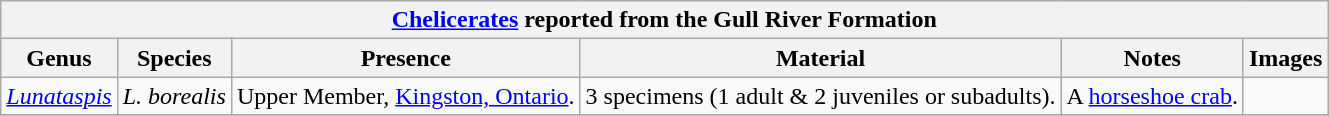<table class="wikitable" align="center">
<tr>
<th colspan="6" align="center"><strong><a href='#'>Chelicerates</a> reported from the Gull River Formation</strong></th>
</tr>
<tr>
<th>Genus</th>
<th>Species</th>
<th>Presence</th>
<th><strong>Material</strong></th>
<th>Notes</th>
<th>Images</th>
</tr>
<tr>
<td><em><a href='#'>Lunataspis</a></em></td>
<td><em>L. borealis</em></td>
<td>Upper Member, <a href='#'>Kingston, Ontario</a>.</td>
<td>3 specimens (1 adult & 2 juveniles or subadults).</td>
<td>A <a href='#'>horseshoe crab</a>.</td>
<td></td>
</tr>
<tr>
</tr>
</table>
